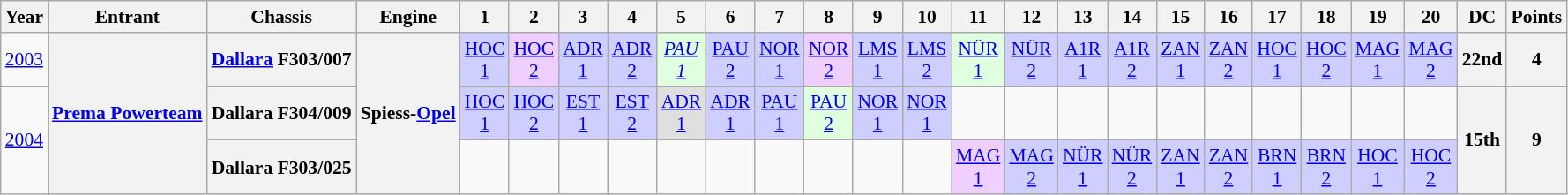<table class="wikitable" style="text-align:center; font-size:90%">
<tr>
<th>Year</th>
<th>Entrant</th>
<th>Chassis</th>
<th>Engine</th>
<th>1</th>
<th>2</th>
<th>3</th>
<th>4</th>
<th>5</th>
<th>6</th>
<th>7</th>
<th>8</th>
<th>9</th>
<th>10</th>
<th>11</th>
<th>12</th>
<th>13</th>
<th>14</th>
<th>15</th>
<th>16</th>
<th>17</th>
<th>18</th>
<th>19</th>
<th>20</th>
<th>DC</th>
<th>Points</th>
</tr>
<tr>
<td><a href='#'>2003</a></td>
<th rowspan=3><a href='#'>Prema Powerteam</a></th>
<th><a href='#'>Dallara</a> F303/007</th>
<th rowspan=3>Spiess-<a href='#'>Opel</a></th>
<td style="background:#CFCFFF;"><a href='#'>HOC<br>1</a><br></td>
<td style="background:#EFCFFF;"><a href='#'>HOC<br>2</a><br></td>
<td style="background:#CFCFFF;"><a href='#'>ADR<br>1</a><br></td>
<td style="background:#CFCFFF;"><a href='#'>ADR<br>2</a><br></td>
<td style="background:#DFFFDF;"><a href='#'><em>PAU<br>1</em></a><br></td>
<td style="background:#CFCFFF;"><a href='#'>PAU<br>2</a><br></td>
<td style="background:#CFCFFF;"><a href='#'>NOR<br>1</a><br></td>
<td style="background:#EFCFFF;"><a href='#'>NOR<br>2</a><br></td>
<td style="background:#CFCFFF;"><a href='#'>LMS<br>1</a><br></td>
<td style="background:#CFCFFF;"><a href='#'>LMS<br>2</a><br></td>
<td style="background:#DFFFDF;"><a href='#'>NÜR<br>1</a><br></td>
<td style="background:#CFCFFF;"><a href='#'>NÜR<br>2</a><br></td>
<td style="background:#CFCFFF;"><a href='#'>A1R<br>1</a><br></td>
<td style="background:#CFCFFF;"><a href='#'>A1R<br>2</a><br></td>
<td style="background:#CFCFFF;"><a href='#'>ZAN<br>1</a><br></td>
<td style="background:#CFCFFF;"><a href='#'>ZAN<br>2</a><br></td>
<td style="background:#CFCFFF;"><a href='#'>HOC<br>1</a><br></td>
<td style="background:#CFCFFF;"><a href='#'>HOC<br>2</a><br></td>
<td style="background:#CFCFFF;"><a href='#'>MAG<br>1</a><br></td>
<td style="background:#CFCFFF;"><a href='#'>MAG<br>2</a><br></td>
<th>22nd</th>
<th>4</th>
</tr>
<tr>
<td rowspan=2><a href='#'>2004</a></td>
<th>Dallara F304/009</th>
<td style="background:#CFCFFF;"><a href='#'>HOC<br>1</a><br></td>
<td style="background:#CFCFFF;"><a href='#'>HOC<br>2</a><br></td>
<td style="background:#CFCFFF;"><a href='#'>EST<br>1</a><br></td>
<td style="background:#CFCFFF;"><a href='#'>EST<br>2</a><br></td>
<td style="background:#DFDFDF;"><a href='#'>ADR<br>1</a><br></td>
<td style="background:#CFCFFF;"><a href='#'>ADR<br>1</a><br></td>
<td style="background:#CFCFFF;"><a href='#'>PAU<br>1</a><br></td>
<td style="background:#DFFFDF;"><a href='#'>PAU<br>2</a><br></td>
<td style="background:#CFCFFF;"><a href='#'>NOR<br>1</a><br></td>
<td style="background:#CFCFFF;"><a href='#'>NOR<br>1</a><br></td>
<td></td>
<td></td>
<td></td>
<td></td>
<td></td>
<td></td>
<td></td>
<td></td>
<td></td>
<td></td>
<th rowspan=2>15th</th>
<th rowspan=2>9</th>
</tr>
<tr>
<th>Dallara F303/025</th>
<td></td>
<td></td>
<td></td>
<td></td>
<td></td>
<td></td>
<td></td>
<td></td>
<td></td>
<td></td>
<td style="background:#EFCFFF;"><a href='#'>MAG<br>1</a><br></td>
<td style="background:#CFCFFF;"><a href='#'>MAG<br>2</a><br></td>
<td style="background:#CFCFFF;"><a href='#'>NÜR<br>1</a><br></td>
<td style="background:#CFCFFF;"><a href='#'>NÜR<br>2</a><br></td>
<td style="background:#CFCFFF;"><a href='#'>ZAN<br>1</a><br></td>
<td style="background:#CFCFFF;"><a href='#'>ZAN<br>2</a><br></td>
<td style="background:#CFCFFF;"><a href='#'>BRN<br>1</a><br></td>
<td style="background:#CFCFFF;"><a href='#'>BRN<br>2</a><br></td>
<td style="background:#CFCFFF;"><a href='#'>HOC<br>1</a><br></td>
<td style="background:#CFCFFF;"><a href='#'>HOC<br>2</a><br></td>
</tr>
</table>
